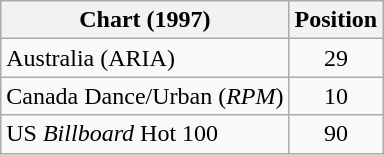<table class="wikitable sortable">
<tr>
<th>Chart (1997)</th>
<th>Position</th>
</tr>
<tr>
<td>Australia (ARIA)</td>
<td align="center">29</td>
</tr>
<tr>
<td>Canada Dance/Urban (<em>RPM</em>)</td>
<td align="center">10</td>
</tr>
<tr>
<td>US <em>Billboard</em> Hot 100</td>
<td style="text-align:center;">90</td>
</tr>
</table>
